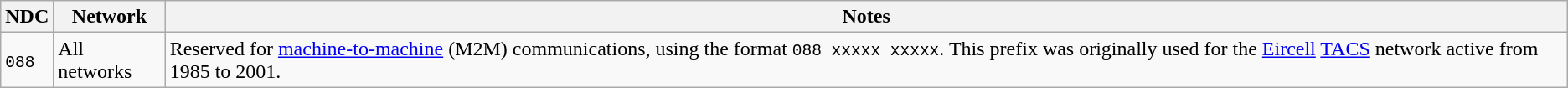<table class="wikitable">
<tr>
<th>NDC</th>
<th>Network</th>
<th>Notes</th>
</tr>
<tr>
<td><code>088</code></td>
<td>All networks</td>
<td>Reserved for <a href='#'>machine-to-machine</a> (M2M) communications, using the format <code>088 xxxxx xxxxx</code>. This prefix was originally used for the <a href='#'>Eircell</a> <a href='#'>TACS</a> network active from 1985 to 2001.</td>
</tr>
</table>
